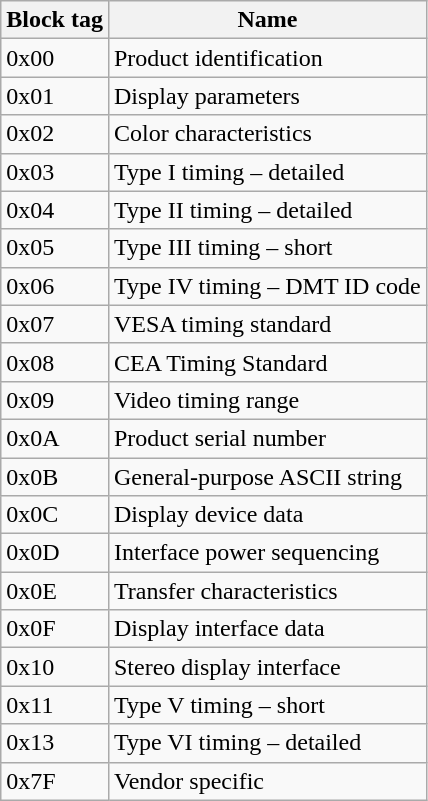<table class=wikitable>
<tr>
<th>Block tag</th>
<th>Name</th>
</tr>
<tr>
<td>0x00</td>
<td>Product identification</td>
</tr>
<tr>
<td>0x01</td>
<td>Display parameters</td>
</tr>
<tr>
<td>0x02</td>
<td>Color characteristics</td>
</tr>
<tr>
<td>0x03</td>
<td>Type I timing – detailed</td>
</tr>
<tr>
<td>0x04</td>
<td>Type II timing – detailed</td>
</tr>
<tr>
<td>0x05</td>
<td>Type III timing – short</td>
</tr>
<tr>
<td>0x06</td>
<td>Type IV timing – DMT ID code</td>
</tr>
<tr>
<td>0x07</td>
<td>VESA timing standard</td>
</tr>
<tr>
<td>0x08</td>
<td>CEA Timing Standard</td>
</tr>
<tr>
<td>0x09</td>
<td>Video timing range</td>
</tr>
<tr>
<td>0x0A</td>
<td>Product serial number</td>
</tr>
<tr>
<td>0x0B</td>
<td>General-purpose ASCII string</td>
</tr>
<tr>
<td>0x0C</td>
<td>Display device data</td>
</tr>
<tr>
<td>0x0D</td>
<td>Interface power sequencing</td>
</tr>
<tr>
<td>0x0E</td>
<td>Transfer characteristics</td>
</tr>
<tr>
<td>0x0F</td>
<td>Display interface data</td>
</tr>
<tr>
<td>0x10</td>
<td>Stereo display interface</td>
</tr>
<tr>
<td>0x11</td>
<td>Type V timing – short</td>
</tr>
<tr>
<td>0x13</td>
<td>Type VI timing – detailed</td>
</tr>
<tr>
<td>0x7F</td>
<td>Vendor specific</td>
</tr>
</table>
